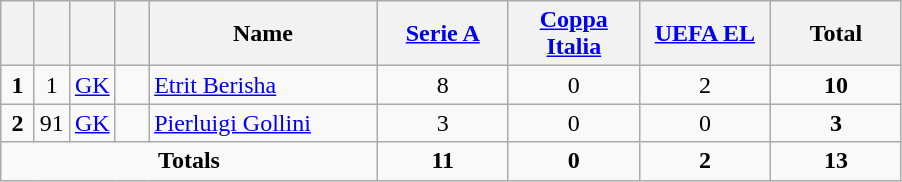<table class="wikitable" style="text-align:center">
<tr>
<th width=15></th>
<th width=15></th>
<th width=15></th>
<th width=15></th>
<th width=145>Name</th>
<th width=80><strong><a href='#'>Serie A</a></strong></th>
<th width=80><strong><a href='#'>Coppa Italia</a></strong></th>
<th width=80><strong><a href='#'>UEFA EL</a></strong></th>
<th width=80>Total</th>
</tr>
<tr>
<td><strong>1</strong></td>
<td>1</td>
<td><a href='#'>GK</a></td>
<td></td>
<td align=left><a href='#'>Etrit Berisha</a></td>
<td>8</td>
<td>0</td>
<td>2</td>
<td><strong>10</strong></td>
</tr>
<tr>
<td><strong>2</strong></td>
<td>91</td>
<td><a href='#'>GK</a></td>
<td></td>
<td align=left><a href='#'>Pierluigi Gollini</a></td>
<td>3</td>
<td>0</td>
<td>0</td>
<td><strong>3</strong></td>
</tr>
<tr>
<td colspan=5><strong>Totals</strong></td>
<td><strong>11</strong></td>
<td><strong>0</strong></td>
<td><strong>2</strong></td>
<td><strong>13</strong></td>
</tr>
</table>
